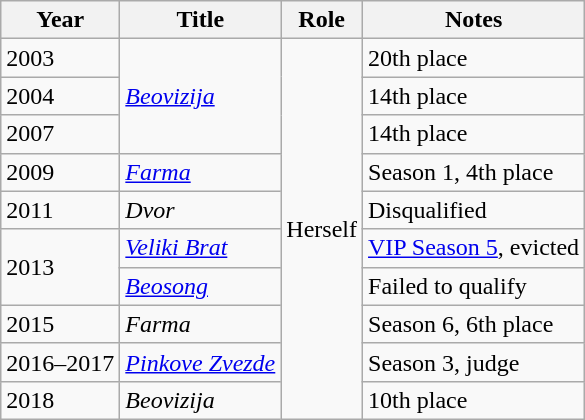<table class="wikitable">
<tr>
<th>Year</th>
<th>Title</th>
<th>Role</th>
<th>Notes</th>
</tr>
<tr>
<td>2003</td>
<td rowspan="3"><em><a href='#'>Beovizija</a></em></td>
<td rowspan="10">Herself</td>
<td>20th place</td>
</tr>
<tr>
<td>2004</td>
<td>14th place</td>
</tr>
<tr>
<td>2007</td>
<td>14th place</td>
</tr>
<tr>
<td>2009</td>
<td><em><a href='#'>Farma</a></em></td>
<td>Season 1, 4th place</td>
</tr>
<tr>
<td>2011</td>
<td><em>Dvor</em></td>
<td>Disqualified</td>
</tr>
<tr>
<td rowspan="2">2013</td>
<td><em><a href='#'>Veliki Brat</a></em></td>
<td><a href='#'>VIP Season 5</a>, evicted</td>
</tr>
<tr>
<td><em><a href='#'>Beosong</a></em></td>
<td>Failed to qualify</td>
</tr>
<tr>
<td>2015</td>
<td><em>Farma</em></td>
<td>Season 6, 6th place</td>
</tr>
<tr>
<td>2016–2017</td>
<td><em><a href='#'>Pinkove Zvezde</a></em></td>
<td>Season 3, judge</td>
</tr>
<tr>
<td>2018</td>
<td><em>Beovizija</em></td>
<td>10th place</td>
</tr>
</table>
